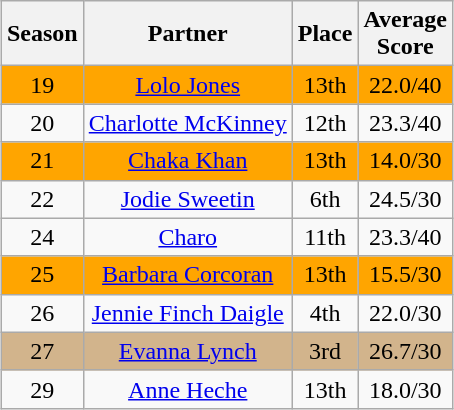<table class="wikitable sortable" style="margin:auto; text-align:center;">
<tr>
<th>Season</th>
<th>Partner</th>
<th>Place</th>
<th>Average <br> Score</th>
</tr>
<tr style="background:orange;">
<td>19</td>
<td><a href='#'>Lolo Jones</a></td>
<td>13th</td>
<td>22.0/40</td>
</tr>
<tr>
<td>20</td>
<td><a href='#'>Charlotte McKinney</a></td>
<td>12th</td>
<td>23.3/40</td>
</tr>
<tr style="background:orange;">
<td>21</td>
<td><a href='#'>Chaka Khan</a></td>
<td>13th</td>
<td>14.0/30</td>
</tr>
<tr>
<td>22</td>
<td><a href='#'>Jodie Sweetin</a></td>
<td>6th</td>
<td>24.5/30</td>
</tr>
<tr>
<td>24</td>
<td><a href='#'>Charo</a></td>
<td>11th</td>
<td>23.3/40</td>
</tr>
<tr style="background:orange;">
<td>25</td>
<td><a href='#'>Barbara Corcoran</a></td>
<td>13th</td>
<td>15.5/30</td>
</tr>
<tr>
<td>26</td>
<td><a href='#'>Jennie Finch Daigle</a></td>
<td>4th</td>
<td>22.0/30</td>
</tr>
<tr style="background:tan;">
<td>27</td>
<td><a href='#'>Evanna Lynch</a></td>
<td>3rd</td>
<td>26.7/30</td>
</tr>
<tr>
<td>29</td>
<td><a href='#'>Anne Heche</a></td>
<td>13th</td>
<td>18.0/30</td>
</tr>
</table>
